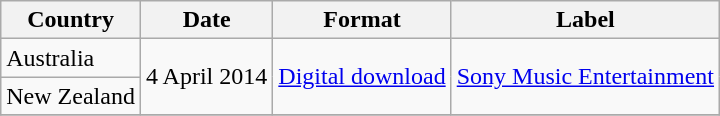<table class="wikitable">
<tr>
<th>Country</th>
<th>Date</th>
<th>Format</th>
<th>Label</th>
</tr>
<tr>
<td>Australia</td>
<td rowspan="2">4 April 2014</td>
<td rowspan="2"><a href='#'>Digital download</a></td>
<td rowspan="2"><a href='#'>Sony Music Entertainment</a></td>
</tr>
<tr>
<td>New Zealand</td>
</tr>
<tr>
</tr>
</table>
